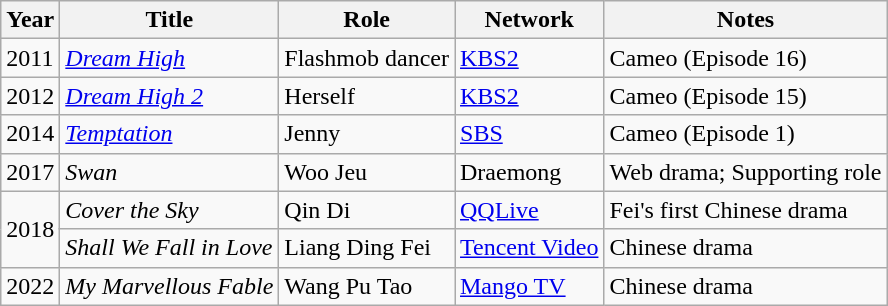<table class="wikitable">
<tr>
<th scope="col">Year</th>
<th scope="col">Title</th>
<th scope="col">Role</th>
<th>Network</th>
<th scope="col">Notes</th>
</tr>
<tr>
<td>2011</td>
<td><em><a href='#'>Dream High</a></em></td>
<td>Flashmob dancer</td>
<td><a href='#'>KBS2</a></td>
<td>Cameo (Episode 16)</td>
</tr>
<tr>
<td>2012</td>
<td><em><a href='#'>Dream High 2</a></em></td>
<td>Herself</td>
<td><a href='#'>KBS2</a></td>
<td>Cameo (Episode 15)</td>
</tr>
<tr>
<td>2014</td>
<td><em><a href='#'>Temptation</a></em></td>
<td>Jenny</td>
<td><a href='#'>SBS</a></td>
<td>Cameo (Episode 1)</td>
</tr>
<tr>
<td>2017</td>
<td><em>Swan</em></td>
<td>Woo Jeu</td>
<td>Draemong</td>
<td>Web drama; Supporting role</td>
</tr>
<tr>
<td rowspan="2">2018</td>
<td><em>Cover the Sky</em></td>
<td>Qin Di</td>
<td><a href='#'>QQLive</a></td>
<td>Fei's first Chinese drama</td>
</tr>
<tr>
<td><em>Shall We Fall in Love</em></td>
<td>Liang Ding Fei</td>
<td><a href='#'>Tencent Video</a></td>
<td>Chinese drama</td>
</tr>
<tr>
<td>2022</td>
<td><em>My Marvellous Fable</em></td>
<td>Wang Pu Tao</td>
<td><a href='#'>Mango TV</a></td>
<td>Chinese drama</td>
</tr>
</table>
